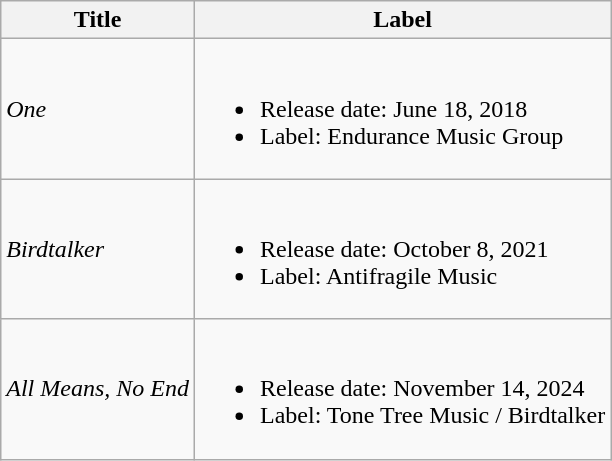<table class="wikitable">
<tr>
<th>Title</th>
<th>Label</th>
</tr>
<tr>
<td><em>One</em></td>
<td><br><ul><li>Release date: June 18, 2018</li><li>Label: Endurance Music Group</li></ul></td>
</tr>
<tr>
<td><em>Birdtalker</em></td>
<td><br><ul><li>Release date: October 8, 2021</li><li>Label: Antifragile Music</li></ul></td>
</tr>
<tr>
<td><em>All Means, No End</em></td>
<td><br><ul><li>Release date: November 14, 2024</li><li>Label: Tone Tree Music / Birdtalker</li></ul></td>
</tr>
</table>
